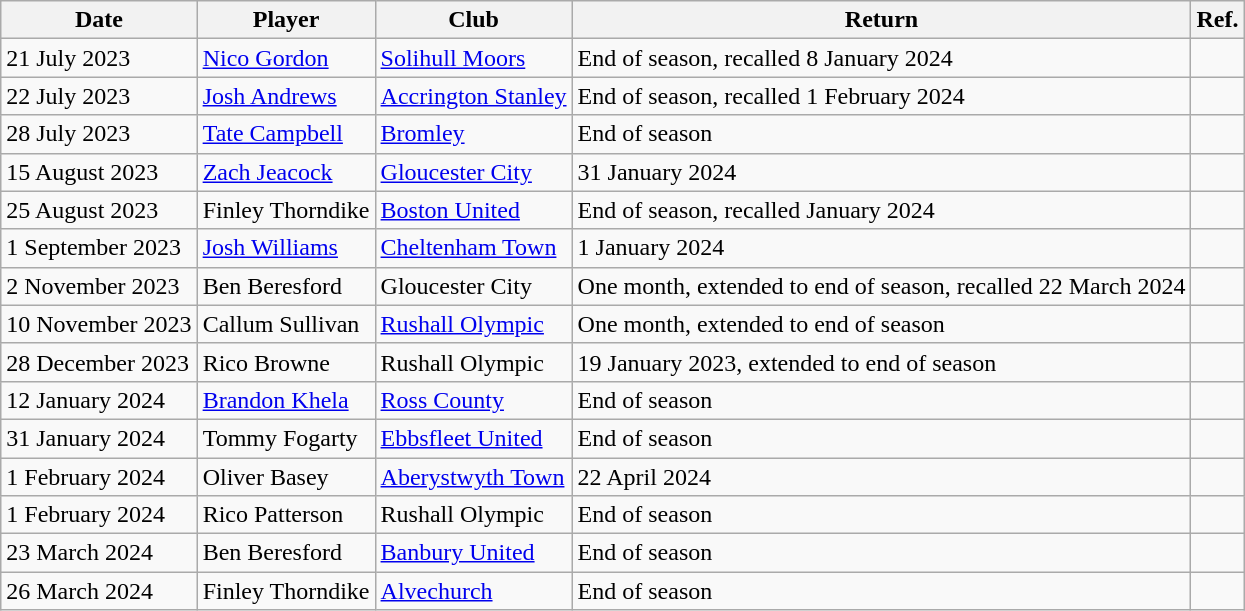<table class="wikitable">
<tr>
<th>Date</th>
<th>Player</th>
<th>Club</th>
<th>Return</th>
<th>Ref.</th>
</tr>
<tr>
<td>21 July 2023</td>
<td><a href='#'>Nico Gordon</a></td>
<td><a href='#'>Solihull Moors</a></td>
<td>End of season, recalled 8 January 2024</td>
<td style="text-align:center;"></td>
</tr>
<tr>
<td>22 July 2023</td>
<td><a href='#'>Josh Andrews</a></td>
<td><a href='#'>Accrington Stanley</a></td>
<td>End of season, recalled 1 February 2024</td>
<td style="text-align:center;"></td>
</tr>
<tr>
<td>28 July 2023</td>
<td><a href='#'>Tate Campbell</a></td>
<td><a href='#'>Bromley</a></td>
<td>End of season</td>
<td style="text-align:center;"></td>
</tr>
<tr>
<td>15 August 2023</td>
<td><a href='#'>Zach Jeacock</a></td>
<td><a href='#'>Gloucester City</a></td>
<td>31 January 2024</td>
<td style="text-align:center;"></td>
</tr>
<tr>
<td>25 August 2023</td>
<td>Finley Thorndike</td>
<td><a href='#'>Boston United</a></td>
<td>End of season, recalled January 2024</td>
<td style="text-align:center;"></td>
</tr>
<tr>
<td>1 September 2023</td>
<td><a href='#'>Josh Williams</a></td>
<td><a href='#'>Cheltenham Town</a></td>
<td>1 January 2024</td>
<td style="text-align:center;"></td>
</tr>
<tr>
<td>2 November 2023</td>
<td>Ben Beresford</td>
<td>Gloucester City</td>
<td>One month, extended to end of season, recalled 22 March 2024</td>
<td style="text-align:center;"></td>
</tr>
<tr>
<td>10 November 2023</td>
<td>Callum Sullivan</td>
<td><a href='#'>Rushall Olympic</a></td>
<td>One month, extended to end of season</td>
<td style="text-align:center;"></td>
</tr>
<tr>
<td>28 December 2023</td>
<td>Rico Browne</td>
<td>Rushall Olympic</td>
<td>19 January 2023, extended to end of season</td>
<td style="text-align:center;"></td>
</tr>
<tr>
<td>12 January 2024</td>
<td><a href='#'>Brandon Khela</a></td>
<td><a href='#'>Ross County</a></td>
<td>End of season</td>
<td style="text-align:center;"></td>
</tr>
<tr>
<td>31 January 2024</td>
<td>Tommy Fogarty</td>
<td><a href='#'>Ebbsfleet United</a></td>
<td>End of season</td>
<td style="text-align:center;"></td>
</tr>
<tr>
<td>1 February 2024</td>
<td>Oliver Basey</td>
<td><a href='#'>Aberystwyth Town</a></td>
<td>22 April 2024</td>
<td style="text-align:center;"></td>
</tr>
<tr>
<td>1 February 2024</td>
<td>Rico Patterson</td>
<td>Rushall Olympic</td>
<td>End of season</td>
<td style="text-align:center;"></td>
</tr>
<tr>
<td>23 March 2024</td>
<td>Ben Beresford</td>
<td><a href='#'>Banbury United</a></td>
<td>End of season</td>
<td style="text-align:center;"></td>
</tr>
<tr>
<td>26 March 2024</td>
<td>Finley Thorndike</td>
<td><a href='#'>Alvechurch</a></td>
<td>End of season</td>
<td style="text-align:center;"></td>
</tr>
</table>
